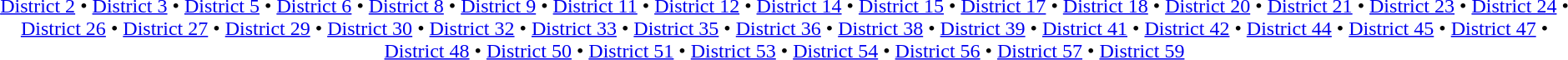<table id=toc class=toc summary=Contents>
<tr>
<td align=center><br><a href='#'>District 2</a> • <a href='#'>District 3</a> • <a href='#'>District 5</a> • <a href='#'>District 6</a> • <a href='#'>District 8</a> • <a href='#'>District 9</a> • <a href='#'>District 11</a> • <a href='#'>District 12</a> • <a href='#'>District 14</a> • <a href='#'>District 15</a> • <a href='#'>District 17</a> • <a href='#'>District 18</a> • <a href='#'>District 20</a> • <a href='#'>District 21</a> • <a href='#'>District 23</a> • <a href='#'>District 24</a> • <a href='#'>District 26</a> • <a href='#'>District 27</a> • <a href='#'>District 29</a> • <a href='#'>District 30</a> • <a href='#'>District 32</a> • <a href='#'>District 33</a> • <a href='#'>District 35</a> • <a href='#'>District 36</a> • <a href='#'>District 38</a> • <a href='#'>District 39</a> • <a href='#'>District 41</a> • <a href='#'>District 42</a> • <a href='#'>District 44</a> • <a href='#'>District 45</a> • <a href='#'>District 47</a> • <a href='#'>District 48</a> • <a href='#'>District 50</a> • <a href='#'>District 51</a> • <a href='#'>District 53</a> • <a href='#'>District 54</a> • <a href='#'>District 56</a> • <a href='#'>District 57</a> • <a href='#'>District 59</a>
</td>
</tr>
</table>
